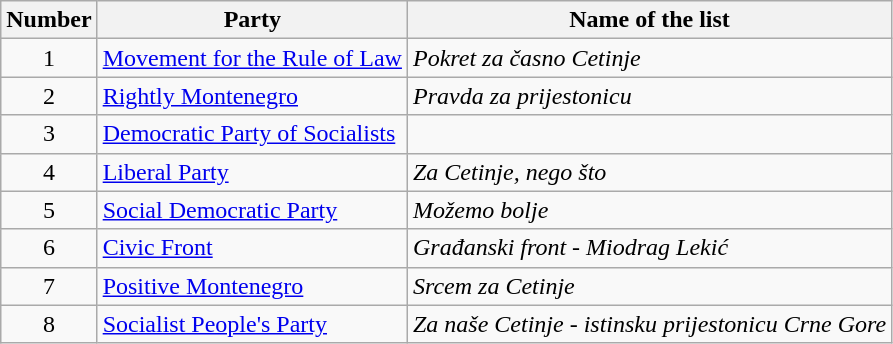<table class="wikitable">
<tr>
<th>Number</th>
<th>Party</th>
<th>Name of the list</th>
</tr>
<tr>
<td align=center>1</td>
<td><a href='#'>Movement for the Rule of Law</a></td>
<td><em>Pokret za časno Cetinje</em></td>
</tr>
<tr>
<td align=center>2</td>
<td><a href='#'>Rightly Montenegro</a></td>
<td><em>Pravda za prijestonicu</em></td>
</tr>
<tr>
<td align=center>3</td>
<td><a href='#'>Democratic Party of Socialists</a></td>
<td><em></em></td>
</tr>
<tr>
<td align=center>4</td>
<td><a href='#'>Liberal Party</a></td>
<td><em>Za Cetinje, nego što</em></td>
</tr>
<tr>
<td align=center>5</td>
<td><a href='#'>Social Democratic Party</a></td>
<td><em>Možemo bolje</em></td>
</tr>
<tr>
<td align=center>6</td>
<td><a href='#'>Civic Front</a></td>
<td><em>Građanski front - Miodrag Lekić</em></td>
</tr>
<tr>
<td align=center>7</td>
<td><a href='#'>Positive Montenegro</a></td>
<td><em>Srcem za Cetinje</em></td>
</tr>
<tr>
<td align=center>8</td>
<td><a href='#'>Socialist People's Party</a></td>
<td><em>Za naše Cetinje - istinsku prijestonicu Crne Gore</em></td>
</tr>
</table>
